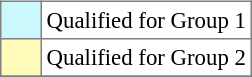<table style="margin:1em auto;">
<tr style="vertical-align:center;">
<td><br><table bgcolor="#f7f8ff" cellpadding="3" cellspacing="0" border="1" style="font-size: 95%; border: gray solid 1px; border-collapse: collapse; text-align:center">
<tr>
<td style="background: #CCF9FD;" width="20"></td>
<td bgcolor="#ffffff" align="left">Qualified for Group 1</td>
</tr>
<tr>
<td style="background: #FEFBBB;" width="20"></td>
<td bgcolor="#ffffff" align="left">Qualified for Group 2</td>
</tr>
<tr>
</tr>
</table>
</td>
</tr>
</table>
